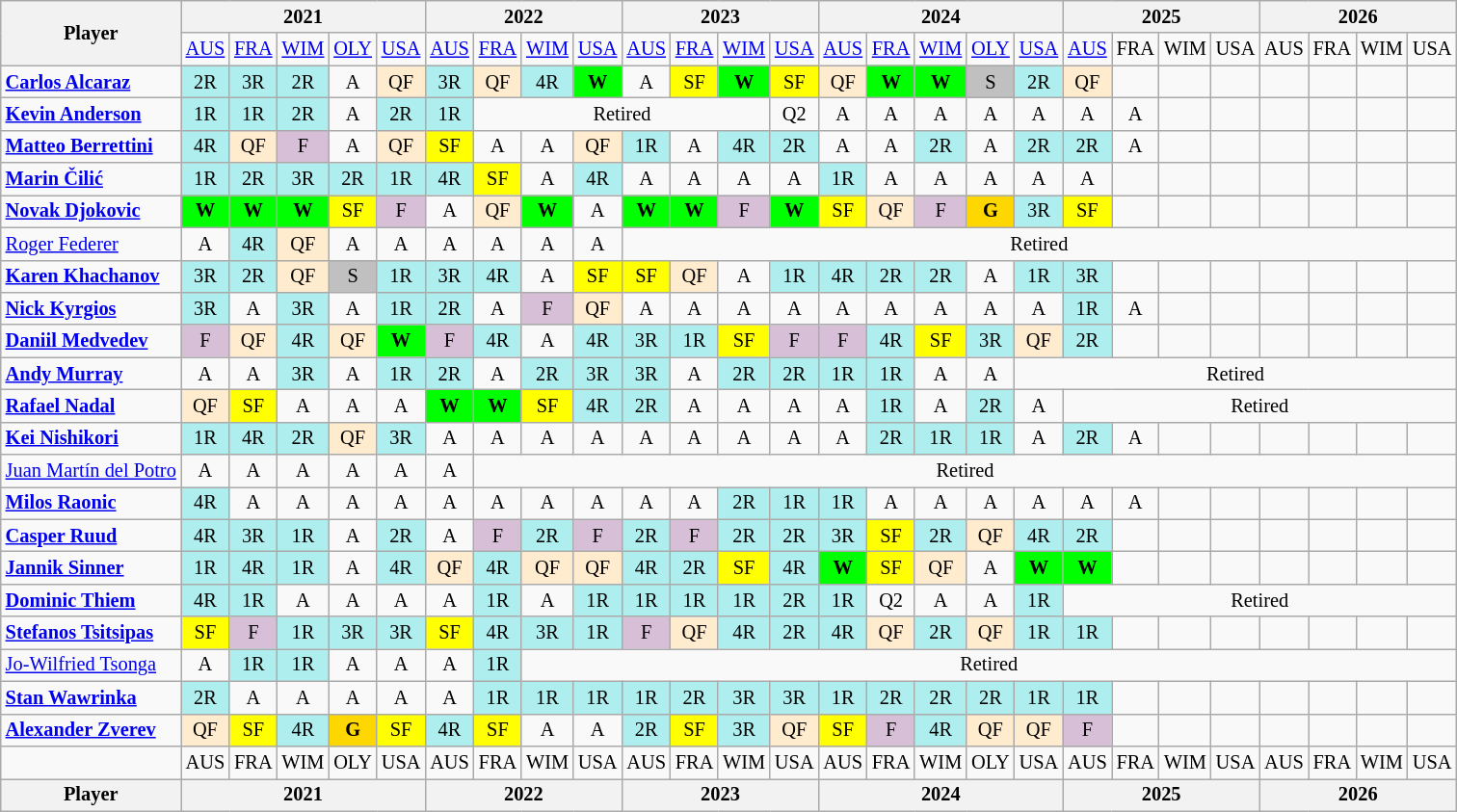<table class="wikitable" style="text-align:center;font-size:85%">
<tr>
<th rowspan="2">Player</th>
<th colspan="5">2021</th>
<th colspan="4">2022</th>
<th colspan="4">2023</th>
<th colspan="5">2024</th>
<th colspan="4">2025</th>
<th colspan="4">2026</th>
</tr>
<tr>
<td><a href='#'>AUS</a></td>
<td><a href='#'>FRA</a></td>
<td><a href='#'>WIM</a></td>
<td><a href='#'>OLY</a></td>
<td><a href='#'>USA</a></td>
<td><a href='#'>AUS</a></td>
<td><a href='#'>FRA</a></td>
<td><a href='#'>WIM</a></td>
<td><a href='#'>USA</a></td>
<td><a href='#'>AUS</a></td>
<td><a href='#'>FRA</a></td>
<td><a href='#'>WIM</a></td>
<td><a href='#'>USA</a></td>
<td><a href='#'>AUS</a></td>
<td><a href='#'>FRA</a></td>
<td><a href='#'>WIM</a></td>
<td><a href='#'>OLY</a></td>
<td><a href='#'>USA</a></td>
<td><a href='#'>AUS</a></td>
<td>FRA</td>
<td>WIM</td>
<td>USA</td>
<td>AUS</td>
<td>FRA</td>
<td>WIM</td>
<td>USA</td>
</tr>
<tr>
<td align="left"> <strong><a href='#'>Carlos Alcaraz</a></strong></td>
<td bgcolor=afeeee>2R</td>
<td bgcolor=afeeee>3R</td>
<td bgcolor=afeeee>2R</td>
<td>A</td>
<td bgcolor=ffebcd>QF</td>
<td bgcolor=afeeee>3R</td>
<td bgcolor=ffebcd>QF</td>
<td bgcolor=afeeee>4R</td>
<td bgcolor=lime><strong>W</strong></td>
<td>A</td>
<td bgcolor=yellow>SF</td>
<td bgcolor=lime><strong>W</strong></td>
<td bgcolor=yellow>SF</td>
<td bgcolor=ffebcd>QF</td>
<td bgcolor=lime><strong>W</strong></td>
<td bgcolor=lime><strong>W</strong></td>
<td bgcolor=silver>S</td>
<td bgcolor=afeeee>2R</td>
<td bgcolor=ffebcd>QF</td>
<td></td>
<td></td>
<td></td>
<td></td>
<td></td>
<td></td>
<td></td>
</tr>
<tr>
<td align="left"> <strong><a href='#'>Kevin Anderson</a></strong></td>
<td bgcolor=afeeee>1R</td>
<td bgcolor=afeeee>1R</td>
<td bgcolor=afeeee>2R</td>
<td>A</td>
<td bgcolor=afeeee>2R</td>
<td bgcolor=afeeee>1R</td>
<td colspan=6>Retired</td>
<td>Q2</td>
<td>A</td>
<td>A</td>
<td>A</td>
<td>A</td>
<td>A</td>
<td>A</td>
<td>A</td>
<td></td>
<td></td>
<td></td>
<td></td>
<td></td>
<td></td>
</tr>
<tr>
<td align="left"> <strong><a href='#'>Matteo Berrettini</a></strong></td>
<td bgcolor=afeeee>4R</td>
<td bgcolor=ffebcd>QF</td>
<td bgcolor=thistle>F</td>
<td>A</td>
<td bgcolor=ffebcd>QF</td>
<td bgcolor=yellow>SF</td>
<td>A</td>
<td>A</td>
<td bgcolor=ffebcd>QF</td>
<td bgcolor=afeeee>1R</td>
<td>A</td>
<td bgcolor=afeeee>4R</td>
<td bgcolor=afeeee>2R</td>
<td>A</td>
<td>A</td>
<td bgcolor=afeeee>2R</td>
<td>A</td>
<td bgcolor=afeeee>2R</td>
<td bgcolor=afeeee>2R</td>
<td>A</td>
<td></td>
<td></td>
<td></td>
<td></td>
<td></td>
<td></td>
</tr>
<tr>
<td align="left"> <strong><a href='#'>Marin Čilić</a></strong></td>
<td bgcolor=afeeee>1R</td>
<td bgcolor=afeeee>2R</td>
<td bgcolor=afeeee>3R</td>
<td bgcolor=afeeee>2R</td>
<td bgcolor=afeeee>1R</td>
<td bgcolor=afeeee>4R</td>
<td bgcolor=yellow>SF</td>
<td>A</td>
<td bgcolor=afeeee>4R</td>
<td>A</td>
<td>A</td>
<td>A</td>
<td>A</td>
<td bgcolor=afeeee>1R</td>
<td>A</td>
<td>A</td>
<td>A</td>
<td>A</td>
<td>A</td>
<td></td>
<td></td>
<td></td>
<td></td>
<td></td>
<td></td>
<td></td>
</tr>
<tr>
<td align="left"> <strong><a href='#'>Novak Djokovic</a></strong></td>
<td bgcolor=lime><strong>W</strong></td>
<td bgcolor=lime><strong>W</strong></td>
<td bgcolor=lime><strong>W</strong></td>
<td bgcolor=yellow>SF</td>
<td bgcolor=thistle>F</td>
<td>A</td>
<td bgcolor=ffebcd>QF</td>
<td bgcolor=lime><strong>W</strong></td>
<td>A</td>
<td bgcolor=lime><strong>W</strong></td>
<td bgcolor=lime><strong>W</strong></td>
<td bgcolor=thistle>F</td>
<td bgcolor=lime><strong>W</strong></td>
<td bgcolor=yellow>SF</td>
<td bgcolor=ffebcd>QF</td>
<td bgcolor=thistle>F</td>
<td bgcolor=gold><strong>G</strong></td>
<td bgcolor=afeeee>3R</td>
<td bgcolor=yellow>SF</td>
<td></td>
<td></td>
<td></td>
<td></td>
<td></td>
<td></td>
<td></td>
</tr>
<tr>
<td align="left"> <a href='#'>Roger Federer</a></td>
<td>A</td>
<td bgcolor=afeeee>4R</td>
<td bgcolor=ffebcd>QF</td>
<td>A</td>
<td>A</td>
<td>A</td>
<td>A</td>
<td>A</td>
<td>A</td>
<td colspan=17>Retired</td>
</tr>
<tr>
<td align="left"> <strong><a href='#'>Karen Khachanov</a></strong></td>
<td bgcolor=afeeee>3R</td>
<td bgcolor=afeeee>2R</td>
<td bgcolor=ffebcd>QF</td>
<td bgcolor=silver>S</td>
<td bgcolor=afeeee>1R</td>
<td bgcolor=afeeee>3R</td>
<td bgcolor=afeeee>4R</td>
<td>A</td>
<td bgcolor=yellow>SF</td>
<td bgcolor=yellow>SF</td>
<td bgcolor=ffebcd>QF</td>
<td>A</td>
<td bgcolor=afeeee>1R</td>
<td bgcolor=afeeee>4R</td>
<td bgcolor=afeeee>2R</td>
<td bgcolor=afeeee>2R</td>
<td>A</td>
<td bgcolor=afeeee>1R</td>
<td bgcolor=afeeee>3R</td>
<td></td>
<td></td>
<td></td>
<td></td>
<td></td>
<td></td>
<td></td>
</tr>
<tr>
<td align="left"> <strong><a href='#'>Nick Kyrgios</a></strong></td>
<td bgcolor=afeeee>3R</td>
<td>A</td>
<td bgcolor=afeeee>3R</td>
<td>A</td>
<td bgcolor=afeeee>1R</td>
<td bgcolor=afeeee>2R</td>
<td>A</td>
<td bgcolor=thistle>F</td>
<td bgcolor=ffebcd>QF</td>
<td>A</td>
<td>A</td>
<td>A</td>
<td>A</td>
<td>A</td>
<td>A</td>
<td>A</td>
<td>A</td>
<td>A</td>
<td bgcolor=afeeee>1R</td>
<td>A</td>
<td></td>
<td></td>
<td></td>
<td></td>
<td></td>
<td></td>
</tr>
<tr>
<td align="left"> <strong><a href='#'>Daniil Medvedev</a></strong></td>
<td bgcolor=thistle>F</td>
<td bgcolor=ffebcd>QF</td>
<td bgcolor=afeeee>4R</td>
<td bgcolor=ffebcd>QF</td>
<td bgcolor=lime><strong>W</strong></td>
<td bgcolor=thistle>F</td>
<td bgcolor=afeeee>4R</td>
<td>A</td>
<td bgcolor=afeeee>4R</td>
<td bgcolor=afeeee>3R</td>
<td bgcolor=afeeee>1R</td>
<td bgcolor=yellow>SF</td>
<td bgcolor=thistle>F</td>
<td bgcolor=thistle>F</td>
<td bgcolor=afeeee>4R</td>
<td bgcolor=yellow>SF</td>
<td bgcolor=afeeee>3R</td>
<td bgcolor=ffebcd>QF</td>
<td bgcolor=afeeee>2R</td>
<td></td>
<td></td>
<td></td>
<td></td>
<td></td>
<td></td>
<td></td>
</tr>
<tr>
<td align="left"> <strong><a href='#'>Andy Murray</a></strong></td>
<td>A</td>
<td>A</td>
<td bgcolor=afeeee>3R</td>
<td>A</td>
<td bgcolor=afeeee>1R</td>
<td bgcolor=afeeee>2R</td>
<td>A</td>
<td bgcolor=afeeee>2R</td>
<td bgcolor=afeeee>3R</td>
<td bgcolor=afeeee>3R</td>
<td>A</td>
<td bgcolor=afeeee>2R</td>
<td bgcolor=afeeee>2R</td>
<td bgcolor=afeeee>1R</td>
<td bgcolor=afeeee>1R</td>
<td>A</td>
<td>A</td>
<td colspan=9>Retired</td>
</tr>
<tr>
<td align="left"> <strong><a href='#'>Rafael Nadal</a></strong></td>
<td bgcolor=ffebcd>QF</td>
<td bgcolor=yellow>SF</td>
<td>A</td>
<td>A</td>
<td>A</td>
<td bgcolor=lime><strong>W</strong></td>
<td bgcolor=lime><strong>W</strong></td>
<td bgcolor=yellow>SF</td>
<td bgcolor=afeeee>4R</td>
<td bgcolor=afeeee>2R</td>
<td>A</td>
<td>A</td>
<td>A</td>
<td>A</td>
<td bgcolor=afeeee>1R</td>
<td>A</td>
<td bgcolor=afeeee>2R</td>
<td>A</td>
<td colspan=8>Retired</td>
</tr>
<tr>
<td align="left"> <strong><a href='#'>Kei Nishikori</a></strong></td>
<td bgcolor=afeeee>1R</td>
<td bgcolor=afeeee>4R</td>
<td bgcolor=afeeee>2R</td>
<td bgcolor=ffebcd>QF</td>
<td bgcolor=afeeee>3R</td>
<td>A</td>
<td>A</td>
<td>A</td>
<td>A</td>
<td>A</td>
<td>A</td>
<td>A</td>
<td>A</td>
<td>A</td>
<td bgcolor=afeeee>2R</td>
<td bgcolor=afeeee>1R</td>
<td bgcolor=afeeee>1R</td>
<td>A</td>
<td bgcolor=afeeee>2R</td>
<td>A</td>
<td></td>
<td></td>
<td></td>
<td></td>
<td></td>
<td></td>
</tr>
<tr>
<td align="left"> <a href='#'>Juan Martín del Potro</a></td>
<td>A</td>
<td>A</td>
<td>A</td>
<td>A</td>
<td>A</td>
<td>A</td>
<td colspan=20>Retired</td>
</tr>
<tr>
<td align="left"> <strong><a href='#'>Milos Raonic</a></strong></td>
<td bgcolor=afeeee>4R</td>
<td>A</td>
<td>A</td>
<td>A</td>
<td>A</td>
<td>A</td>
<td>A</td>
<td>A</td>
<td>A</td>
<td>A</td>
<td>A</td>
<td bgcolor=afeeee>2R</td>
<td bgcolor=afeeee>1R</td>
<td bgcolor=afeeee>1R</td>
<td>A</td>
<td>A</td>
<td>A</td>
<td>A</td>
<td>A</td>
<td>A</td>
<td></td>
<td></td>
<td></td>
<td></td>
<td></td>
<td></td>
</tr>
<tr>
<td align="left"> <strong><a href='#'>Casper Ruud</a></strong></td>
<td bgcolor=afeeee>4R</td>
<td bgcolor=afeeee>3R</td>
<td bgcolor=afeeee>1R</td>
<td>A</td>
<td bgcolor=afeeee>2R</td>
<td>A</td>
<td bgcolor=thistle>F</td>
<td bgcolor=afeeee>2R</td>
<td bgcolor=thistle>F</td>
<td bgcolor=afeeee>2R</td>
<td bgcolor=thistle>F</td>
<td bgcolor=afeeee>2R</td>
<td bgcolor=afeeee>2R</td>
<td bgcolor=afeeee>3R</td>
<td bgcolor=yellow>SF</td>
<td bgcolor=afeeee>2R</td>
<td bgcolor=ffebcd>QF</td>
<td bgcolor=afeeee>4R</td>
<td bgcolor=afeeee>2R</td>
<td></td>
<td></td>
<td></td>
<td></td>
<td></td>
<td></td>
<td></td>
</tr>
<tr>
<td align="left"> <strong><a href='#'>Jannik Sinner</a></strong></td>
<td bgcolor=afeeee>1R</td>
<td bgcolor=afeeee>4R</td>
<td bgcolor=afeeee>1R</td>
<td>A</td>
<td bgcolor=afeeee>4R</td>
<td bgcolor=ffebcd>QF</td>
<td bgcolor=afeeee>4R</td>
<td bgcolor=ffebcd>QF</td>
<td bgcolor=ffebcd>QF</td>
<td bgcolor=afeeee>4R</td>
<td bgcolor=afeeee>2R</td>
<td bgcolor=yellow>SF</td>
<td bgcolor=afeeee>4R</td>
<td bgcolor=lime><strong>W</strong></td>
<td bgcolor=yellow>SF</td>
<td bgcolor=ffebcd>QF</td>
<td>A</td>
<td bgcolor=lime><strong>W</strong></td>
<td bgcolor=lime><strong>W</strong></td>
<td></td>
<td></td>
<td></td>
<td></td>
<td></td>
<td></td>
<td></td>
</tr>
<tr>
<td align="left"> <strong><a href='#'>Dominic Thiem</a></strong></td>
<td bgcolor=afeeee>4R</td>
<td bgcolor=afeeee>1R</td>
<td>A</td>
<td>A</td>
<td>A</td>
<td>A</td>
<td bgcolor=afeeee>1R</td>
<td>A</td>
<td bgcolor=afeeee>1R</td>
<td bgcolor=afeeee>1R</td>
<td bgcolor=afeeee>1R</td>
<td bgcolor=afeeee>1R</td>
<td bgcolor=afeeee>2R</td>
<td bgcolor=afeeee>1R</td>
<td>Q2</td>
<td>A</td>
<td>A</td>
<td bgcolor=afeeee>1R</td>
<td colspan=8>Retired</td>
</tr>
<tr>
<td align="left"> <strong><a href='#'>Stefanos Tsitsipas</a></strong></td>
<td bgcolor=yellow>SF</td>
<td bgcolor=thistle>F</td>
<td bgcolor=afeeee>1R</td>
<td bgcolor=afeeee>3R</td>
<td bgcolor=afeeee>3R</td>
<td bgcolor=yellow>SF</td>
<td bgcolor=afeeee>4R</td>
<td bgcolor=afeeee>3R</td>
<td bgcolor=afeeee>1R</td>
<td bgcolor=thistle>F</td>
<td bgcolor=ffebcd>QF</td>
<td bgcolor=afeeee>4R</td>
<td bgcolor=afeeee>2R</td>
<td bgcolor=afeeee>4R</td>
<td bgcolor=ffebcd>QF</td>
<td bgcolor=afeeee>2R</td>
<td bgcolor=ffebcd>QF</td>
<td bgcolor=afeeee>1R</td>
<td bgcolor=afeeee>1R</td>
<td></td>
<td></td>
<td></td>
<td></td>
<td></td>
<td></td>
<td></td>
</tr>
<tr>
<td align="left"> <a href='#'>Jo-Wilfried Tsonga</a></td>
<td>A</td>
<td bgcolor=afeeee>1R</td>
<td bgcolor=afeeee>1R</td>
<td>A</td>
<td>A</td>
<td>A</td>
<td bgcolor=afeeee>1R</td>
<td colspan=19>Retired</td>
</tr>
<tr>
<td align="left"> <strong><a href='#'>Stan Wawrinka</a></strong></td>
<td bgcolor=afeeee>2R</td>
<td>A</td>
<td>A</td>
<td>A</td>
<td>A</td>
<td>A</td>
<td bgcolor=afeeee>1R</td>
<td bgcolor=afeeee>1R</td>
<td bgcolor=afeeee>1R</td>
<td bgcolor=afeeee>1R</td>
<td bgcolor=afeeee>2R</td>
<td bgcolor=afeeee>3R</td>
<td bgcolor=afeeee>3R</td>
<td bgcolor=afeeee>1R</td>
<td bgcolor=afeeee>2R</td>
<td bgcolor=afeeee>2R</td>
<td bgcolor=afeeee>2R</td>
<td bgcolor=afeeee>1R</td>
<td bgcolor=afeeee>1R</td>
<td></td>
<td></td>
<td></td>
<td></td>
<td></td>
<td></td>
<td></td>
</tr>
<tr>
<td align="left"> <strong><a href='#'>Alexander Zverev</a></strong></td>
<td bgcolor=ffebcd>QF</td>
<td bgcolor=yellow>SF</td>
<td bgcolor=afeeee>4R</td>
<td bgcolor=gold><strong>G</strong></td>
<td bgcolor=yellow>SF</td>
<td bgcolor=afeeee>4R</td>
<td bgcolor=yellow>SF</td>
<td>A</td>
<td>A</td>
<td bgcolor=afeeee>2R</td>
<td bgcolor=yellow>SF</td>
<td bgcolor=afeeee>3R</td>
<td bgcolor=ffebcd>QF</td>
<td bgcolor=yellow>SF</td>
<td bgcolor=thistle>F</td>
<td bgcolor=afeeee>4R</td>
<td bgcolor=ffebcd>QF</td>
<td bgcolor=ffebcd>QF</td>
<td bgcolor=thistle>F</td>
<td></td>
<td></td>
<td></td>
<td></td>
<td></td>
<td></td>
<td></td>
</tr>
<tr>
<td></td>
<td>AUS</td>
<td>FRA</td>
<td>WIM</td>
<td>OLY</td>
<td>USA</td>
<td>AUS</td>
<td>FRA</td>
<td>WIM</td>
<td>USA</td>
<td>AUS</td>
<td>FRA</td>
<td>WIM</td>
<td>USA</td>
<td>AUS</td>
<td>FRA</td>
<td>WIM</td>
<td>OLY</td>
<td>USA</td>
<td>AUS</td>
<td>FRA</td>
<td>WIM</td>
<td>USA</td>
<td>AUS</td>
<td>FRA</td>
<td>WIM</td>
<td>USA</td>
</tr>
<tr>
<th>Player</th>
<th colspan="5">2021</th>
<th colspan="4">2022</th>
<th colspan="4">2023</th>
<th colspan="5">2024</th>
<th colspan="4">2025</th>
<th colspan="4">2026</th>
</tr>
</table>
